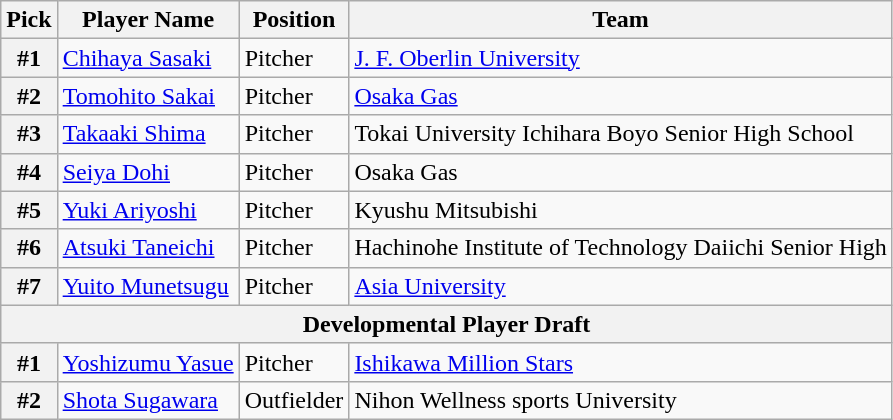<table class="wikitable">
<tr>
<th>Pick</th>
<th>Player Name</th>
<th>Position</th>
<th>Team</th>
</tr>
<tr>
<th>#1</th>
<td><a href='#'>Chihaya Sasaki</a></td>
<td>Pitcher</td>
<td><a href='#'>J. F. Oberlin University</a></td>
</tr>
<tr>
<th>#2</th>
<td><a href='#'>Tomohito Sakai</a></td>
<td>Pitcher</td>
<td><a href='#'>Osaka Gas</a></td>
</tr>
<tr>
<th>#3</th>
<td><a href='#'>Takaaki Shima</a></td>
<td>Pitcher</td>
<td>Tokai University Ichihara Boyo Senior High School</td>
</tr>
<tr>
<th>#4</th>
<td><a href='#'>Seiya Dohi</a></td>
<td>Pitcher</td>
<td>Osaka Gas</td>
</tr>
<tr>
<th>#5</th>
<td><a href='#'>Yuki Ariyoshi</a></td>
<td>Pitcher</td>
<td>Kyushu Mitsubishi</td>
</tr>
<tr>
<th>#6</th>
<td><a href='#'>Atsuki Taneichi</a></td>
<td>Pitcher</td>
<td>Hachinohe Institute of Technology Daiichi Senior High</td>
</tr>
<tr>
<th>#7</th>
<td><a href='#'>Yuito Munetsugu</a></td>
<td>Pitcher</td>
<td><a href='#'>Asia University</a></td>
</tr>
<tr>
<th colspan="5">Developmental Player Draft</th>
</tr>
<tr>
<th>#1</th>
<td><a href='#'>Yoshizumu Yasue</a></td>
<td>Pitcher</td>
<td><a href='#'>Ishikawa Million Stars</a></td>
</tr>
<tr>
<th>#2</th>
<td><a href='#'>Shota Sugawara</a></td>
<td>Outfielder</td>
<td>Nihon Wellness sports University</td>
</tr>
</table>
